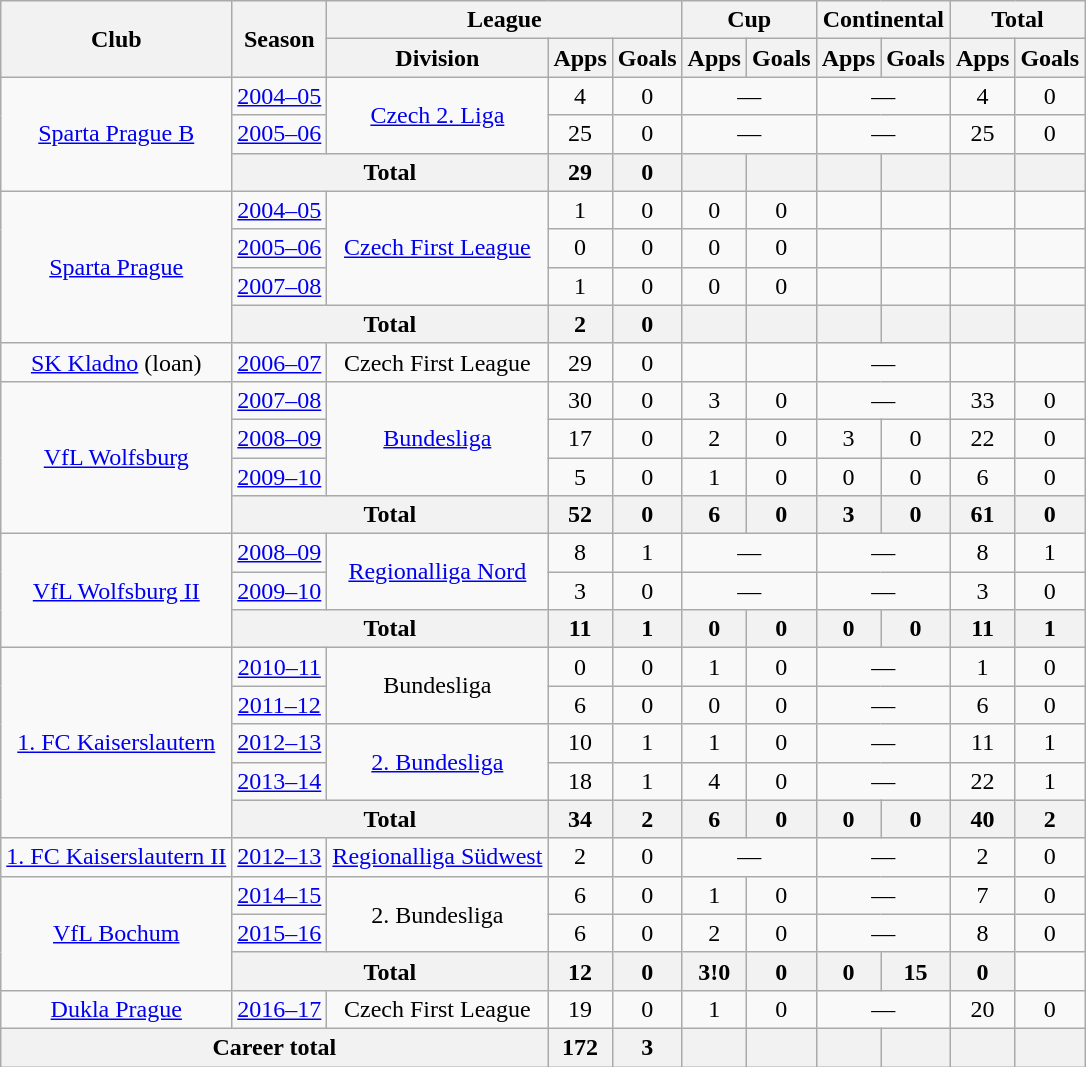<table class="wikitable" style="text-align:center">
<tr>
<th rowspan="2">Club</th>
<th rowspan="2">Season</th>
<th colspan="3">League</th>
<th colspan="2">Cup</th>
<th colspan="2">Continental</th>
<th colspan="2">Total</th>
</tr>
<tr>
<th>Division</th>
<th>Apps</th>
<th>Goals</th>
<th>Apps</th>
<th>Goals</th>
<th>Apps</th>
<th>Goals</th>
<th>Apps</th>
<th>Goals</th>
</tr>
<tr>
<td rowspan="3"><a href='#'>Sparta Prague B</a></td>
<td><a href='#'>2004–05</a></td>
<td rowspan="2"><a href='#'>Czech 2. Liga</a></td>
<td>4</td>
<td>0</td>
<td colspan="2">—</td>
<td colspan="2">—</td>
<td>4</td>
<td>0</td>
</tr>
<tr>
<td><a href='#'>2005–06</a></td>
<td>25</td>
<td>0</td>
<td colspan="2">—</td>
<td colspan="2">—</td>
<td>25</td>
<td>0</td>
</tr>
<tr>
<th colspan="2">Total</th>
<th>29</th>
<th>0</th>
<th></th>
<th></th>
<th></th>
<th></th>
<th></th>
<th></th>
</tr>
<tr>
<td rowspan="4"><a href='#'>Sparta Prague</a></td>
<td><a href='#'>2004–05</a></td>
<td rowspan="3"><a href='#'>Czech First League</a></td>
<td>1</td>
<td>0</td>
<td>0</td>
<td>0</td>
<td></td>
<td></td>
<td></td>
<td></td>
</tr>
<tr>
<td><a href='#'>2005–06</a></td>
<td>0</td>
<td>0</td>
<td>0</td>
<td>0</td>
<td></td>
<td></td>
<td></td>
<td></td>
</tr>
<tr>
<td><a href='#'>2007–08</a></td>
<td>1</td>
<td>0</td>
<td>0</td>
<td>0</td>
<td></td>
<td></td>
<td></td>
<td></td>
</tr>
<tr>
<th colspan="2">Total</th>
<th>2</th>
<th>0</th>
<th></th>
<th></th>
<th></th>
<th></th>
<th></th>
<th></th>
</tr>
<tr>
<td><a href='#'>SK Kladno</a> (loan)</td>
<td><a href='#'>2006–07</a></td>
<td>Czech First League</td>
<td>29</td>
<td>0</td>
<td></td>
<td></td>
<td colspan="2">—</td>
<td></td>
<td></td>
</tr>
<tr>
<td rowspan="4"><a href='#'>VfL Wolfsburg</a></td>
<td><a href='#'>2007–08</a></td>
<td rowspan="3"><a href='#'>Bundesliga</a></td>
<td>30</td>
<td>0</td>
<td>3</td>
<td>0</td>
<td colspan="2">—</td>
<td>33</td>
<td>0</td>
</tr>
<tr>
<td><a href='#'>2008–09</a></td>
<td>17</td>
<td>0</td>
<td>2</td>
<td>0</td>
<td>3</td>
<td>0</td>
<td>22</td>
<td>0</td>
</tr>
<tr>
<td><a href='#'>2009–10</a></td>
<td>5</td>
<td>0</td>
<td>1</td>
<td>0</td>
<td>0</td>
<td>0</td>
<td>6</td>
<td>0</td>
</tr>
<tr>
<th colspan="2">Total</th>
<th>52</th>
<th>0</th>
<th>6</th>
<th>0</th>
<th>3</th>
<th>0</th>
<th>61</th>
<th>0</th>
</tr>
<tr>
<td rowspan="3"><a href='#'>VfL Wolfsburg II</a></td>
<td><a href='#'>2008–09</a></td>
<td rowspan="2"><a href='#'>Regionalliga Nord</a></td>
<td>8</td>
<td>1</td>
<td colspan="2">—</td>
<td colspan="2">—</td>
<td>8</td>
<td>1</td>
</tr>
<tr>
<td><a href='#'>2009–10</a></td>
<td>3</td>
<td>0</td>
<td colspan="2">—</td>
<td colspan="2">—</td>
<td>3</td>
<td>0</td>
</tr>
<tr>
<th colspan="2">Total</th>
<th>11</th>
<th>1</th>
<th>0</th>
<th>0</th>
<th>0</th>
<th>0</th>
<th>11</th>
<th>1</th>
</tr>
<tr>
<td rowspan="5"><a href='#'>1. FC Kaiserslautern</a></td>
<td><a href='#'>2010–11</a></td>
<td rowspan="2">Bundesliga</td>
<td>0</td>
<td>0</td>
<td>1</td>
<td>0</td>
<td colspan="2">—</td>
<td>1</td>
<td>0</td>
</tr>
<tr>
<td><a href='#'>2011–12</a></td>
<td>6</td>
<td>0</td>
<td>0</td>
<td>0</td>
<td colspan="2">—</td>
<td>6</td>
<td>0</td>
</tr>
<tr>
<td><a href='#'>2012–13</a></td>
<td rowspan="2"><a href='#'>2. Bundesliga</a></td>
<td>10</td>
<td>1</td>
<td>1</td>
<td>0</td>
<td colspan="2">—</td>
<td>11</td>
<td>1</td>
</tr>
<tr>
<td><a href='#'>2013–14</a></td>
<td>18</td>
<td>1</td>
<td>4</td>
<td>0</td>
<td colspan="2">—</td>
<td>22</td>
<td>1</td>
</tr>
<tr>
<th colspan="2">Total</th>
<th>34</th>
<th>2</th>
<th>6</th>
<th>0</th>
<th>0</th>
<th>0</th>
<th>40</th>
<th>2</th>
</tr>
<tr>
<td><a href='#'>1. FC Kaiserslautern II</a></td>
<td><a href='#'>2012–13</a></td>
<td><a href='#'>Regionalliga Südwest</a></td>
<td>2</td>
<td>0</td>
<td colspan="2">—</td>
<td colspan="2">—</td>
<td>2</td>
<td>0</td>
</tr>
<tr>
<td rowspan="3"><a href='#'>VfL Bochum</a></td>
<td><a href='#'>2014–15</a></td>
<td rowspan="2">2. Bundesliga</td>
<td>6</td>
<td>0</td>
<td>1</td>
<td>0</td>
<td colspan="2">—</td>
<td>7</td>
<td>0</td>
</tr>
<tr>
<td><a href='#'>2015–16</a></td>
<td>6</td>
<td>0</td>
<td>2</td>
<td>0</td>
<td colspan="2">—</td>
<td>8</td>
<td>0</td>
</tr>
<tr>
<th colspan="2">Total</th>
<th>12</th>
<th>0</th>
<th>3!0</th>
<th>0</th>
<th>0</th>
<th>15</th>
<th>0</th>
</tr>
<tr>
<td><a href='#'>Dukla Prague</a></td>
<td><a href='#'>2016–17</a></td>
<td>Czech First League</td>
<td>19</td>
<td>0</td>
<td>1</td>
<td>0</td>
<td colspan="2">—</td>
<td>20</td>
<td>0</td>
</tr>
<tr>
<th colspan="3">Career total</th>
<th>172</th>
<th>3</th>
<th></th>
<th></th>
<th></th>
<th></th>
<th></th>
<th></th>
</tr>
</table>
